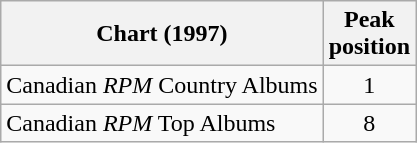<table class="wikitable">
<tr>
<th>Chart (1997)</th>
<th>Peak<br>position</th>
</tr>
<tr>
<td>Canadian <em>RPM</em> Country Albums</td>
<td align="center">1</td>
</tr>
<tr>
<td>Canadian <em>RPM</em> Top Albums</td>
<td align="center">8</td>
</tr>
</table>
